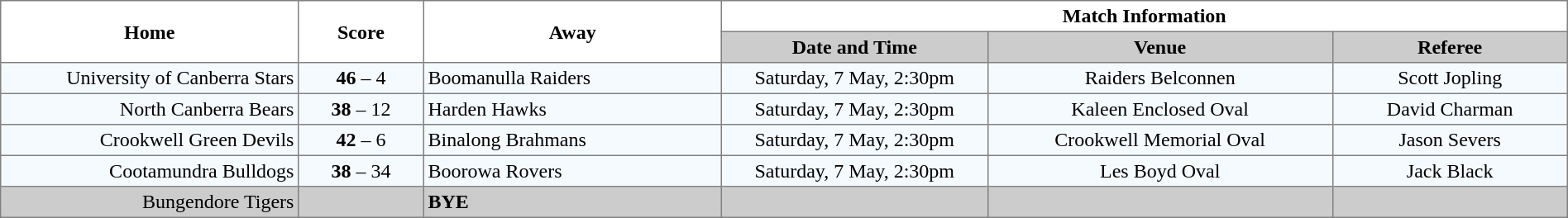<table border="1" cellpadding="3" cellspacing="0" width="100%" style="border-collapse:collapse;  text-align:center;">
<tr>
<th rowspan="2" width="19%">Home</th>
<th rowspan="2" width="8%">Score</th>
<th rowspan="2" width="19%">Away</th>
<th colspan="3">Match Information</th>
</tr>
<tr style="background:#CCCCCC">
<th width="17%">Date and Time</th>
<th width="22%">Venue</th>
<th width="50%">Referee</th>
</tr>
<tr style="text-align:center; background:#f5faff;">
<td align="right">University of Canberra Stars </td>
<td><strong>46</strong> – 4</td>
<td align="left"> Boomanulla Raiders</td>
<td>Saturday, 7 May, 2:30pm</td>
<td>Raiders Belconnen</td>
<td>Scott Jopling</td>
</tr>
<tr style="text-align:center; background:#f5faff;">
<td align="right">North Canberra Bears </td>
<td><strong>38</strong> – 12</td>
<td align="left"> Harden Hawks</td>
<td>Saturday, 7 May, 2:30pm</td>
<td>Kaleen Enclosed Oval</td>
<td>David Charman</td>
</tr>
<tr style="text-align:center; background:#f5faff;">
<td align="right">Crookwell Green Devils </td>
<td><strong>42</strong> – 6</td>
<td align="left"> Binalong Brahmans</td>
<td>Saturday, 7 May, 2:30pm</td>
<td>Crookwell Memorial Oval</td>
<td>Jason Severs</td>
</tr>
<tr style="text-align:center; background:#f5faff;">
<td align="right">Cootamundra Bulldogs </td>
<td><strong>38</strong> – 34</td>
<td align="left"> Boorowa Rovers</td>
<td>Saturday, 7 May, 2:30pm</td>
<td>Les Boyd Oval</td>
<td>Jack Black</td>
</tr>
<tr style="text-align:center; background:#CCCCCC;">
<td align="right">Bungendore Tigers </td>
<td></td>
<td align="left"><strong>BYE</strong></td>
<td></td>
<td></td>
<td></td>
</tr>
</table>
